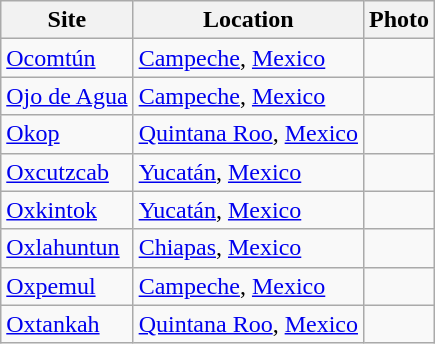<table class="wikitable sortable" align="left" style="margin: 1em auto 1em auto">
<tr>
<th>Site</th>
<th>Location</th>
<th>Photo</th>
</tr>
<tr>
<td><a href='#'>Ocomtún</a></td>
<td><a href='#'>Campeche</a>, <a href='#'>Mexico</a></td>
<td></td>
</tr>
<tr>
<td><a href='#'>Ojo de Agua</a></td>
<td><a href='#'>Campeche</a>, <a href='#'>Mexico</a></td>
<td></td>
</tr>
<tr>
<td><a href='#'>Okop</a></td>
<td><a href='#'>Quintana Roo</a>, <a href='#'>Mexico</a></td>
<td></td>
</tr>
<tr>
<td><a href='#'>Oxcutzcab</a></td>
<td><a href='#'>Yucatán</a>, <a href='#'>Mexico</a></td>
<td></td>
</tr>
<tr>
<td><a href='#'>Oxkintok</a></td>
<td><a href='#'>Yucatán</a>, <a href='#'>Mexico</a></td>
<td></td>
</tr>
<tr>
<td><a href='#'>Oxlahuntun</a></td>
<td><a href='#'>Chiapas</a>, <a href='#'>Mexico</a></td>
<td></td>
</tr>
<tr>
<td><a href='#'>Oxpemul</a></td>
<td><a href='#'>Campeche</a>, <a href='#'>Mexico</a></td>
<td></td>
</tr>
<tr>
<td><a href='#'>Oxtankah</a></td>
<td><a href='#'>Quintana Roo</a>, <a href='#'>Mexico</a></td>
<td></td>
</tr>
</table>
